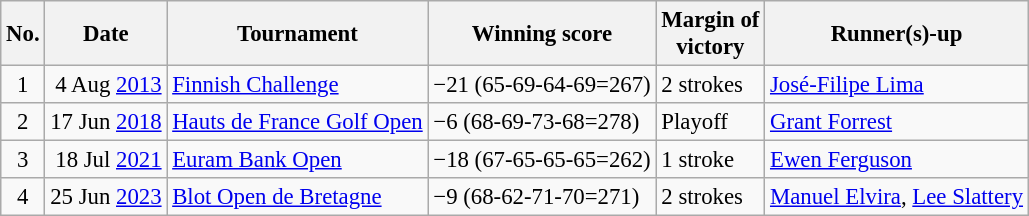<table class="wikitable" style="font-size:95%;">
<tr>
<th>No.</th>
<th>Date</th>
<th>Tournament</th>
<th>Winning score</th>
<th>Margin of<br>victory</th>
<th>Runner(s)-up</th>
</tr>
<tr>
<td align=center>1</td>
<td align=right>4 Aug <a href='#'>2013</a></td>
<td><a href='#'>Finnish Challenge</a></td>
<td>−21 (65-69-64-69=267)</td>
<td>2 strokes</td>
<td> <a href='#'>José-Filipe Lima</a></td>
</tr>
<tr>
<td align=center>2</td>
<td align=right>17 Jun <a href='#'>2018</a></td>
<td><a href='#'>Hauts de France Golf Open</a></td>
<td>−6 (68-69-73-68=278)</td>
<td>Playoff</td>
<td> <a href='#'>Grant Forrest</a></td>
</tr>
<tr>
<td align=center>3</td>
<td align=right>18 Jul <a href='#'>2021</a></td>
<td><a href='#'>Euram Bank Open</a></td>
<td>−18 (67-65-65-65=262)</td>
<td>1 stroke</td>
<td> <a href='#'>Ewen Ferguson</a></td>
</tr>
<tr>
<td align=center>4</td>
<td align=right>25 Jun <a href='#'>2023</a></td>
<td><a href='#'>Blot Open de Bretagne</a></td>
<td>−9 (68-62-71-70=271)</td>
<td>2 strokes</td>
<td> <a href='#'>Manuel Elvira</a>,  <a href='#'>Lee Slattery</a></td>
</tr>
</table>
